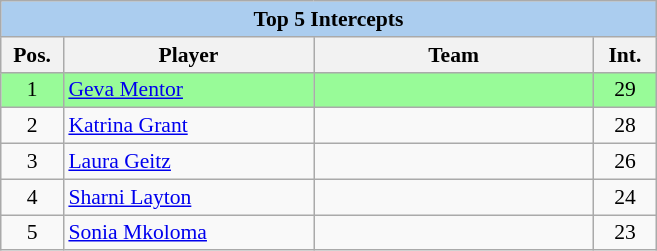<table class=wikitable style=font-size:90%>
<tr>
<th colspan=6 style=background:#ABCDEF>Top 5 Intercepts</th>
</tr>
<tr>
<th width=35px>Pos.</th>
<th width=160px>Player</th>
<th width=180px>Team</th>
<th width=35px>Int.</th>
</tr>
<tr bgcolor=palegreen>
<td align=center>1</td>
<td><a href='#'>Geva Mentor</a></td>
<td></td>
<td align=center>29</td>
</tr>
<tr>
<td align=center>2</td>
<td><a href='#'>Katrina Grant</a></td>
<td></td>
<td align=center>28</td>
</tr>
<tr>
<td align=center>3</td>
<td><a href='#'>Laura Geitz</a></td>
<td></td>
<td align=center>26</td>
</tr>
<tr>
<td align=center>4</td>
<td><a href='#'>Sharni Layton</a></td>
<td></td>
<td align=center>24</td>
</tr>
<tr>
<td align=center>5</td>
<td><a href='#'>Sonia Mkoloma</a></td>
<td></td>
<td align=center>23</td>
</tr>
</table>
